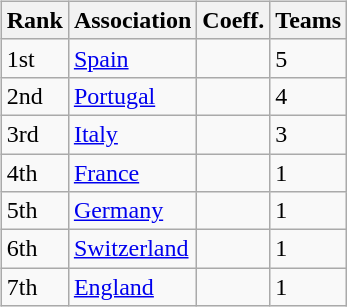<table>
<tr valign=top>
<td><br><table class="wikitable">
<tr>
<th>Rank</th>
<th>Association</th>
<th>Coeff.</th>
<th>Teams</th>
</tr>
<tr>
<td>1st</td>
<td> <a href='#'>Spain</a></td>
<td></td>
<td>5</td>
</tr>
<tr>
<td>2nd</td>
<td> <a href='#'>Portugal</a></td>
<td></td>
<td>4</td>
</tr>
<tr>
<td>3rd</td>
<td> <a href='#'>Italy</a></td>
<td></td>
<td>3</td>
</tr>
<tr>
<td>4th</td>
<td> <a href='#'>France</a></td>
<td></td>
<td>1</td>
</tr>
<tr>
<td>5th</td>
<td> <a href='#'>Germany</a></td>
<td></td>
<td>1</td>
</tr>
<tr>
<td>6th</td>
<td> <a href='#'>Switzerland</a></td>
<td></td>
<td>1</td>
</tr>
<tr>
<td>7th</td>
<td> <a href='#'>England</a></td>
<td></td>
<td>1</td>
</tr>
</table>
</td>
</tr>
</table>
